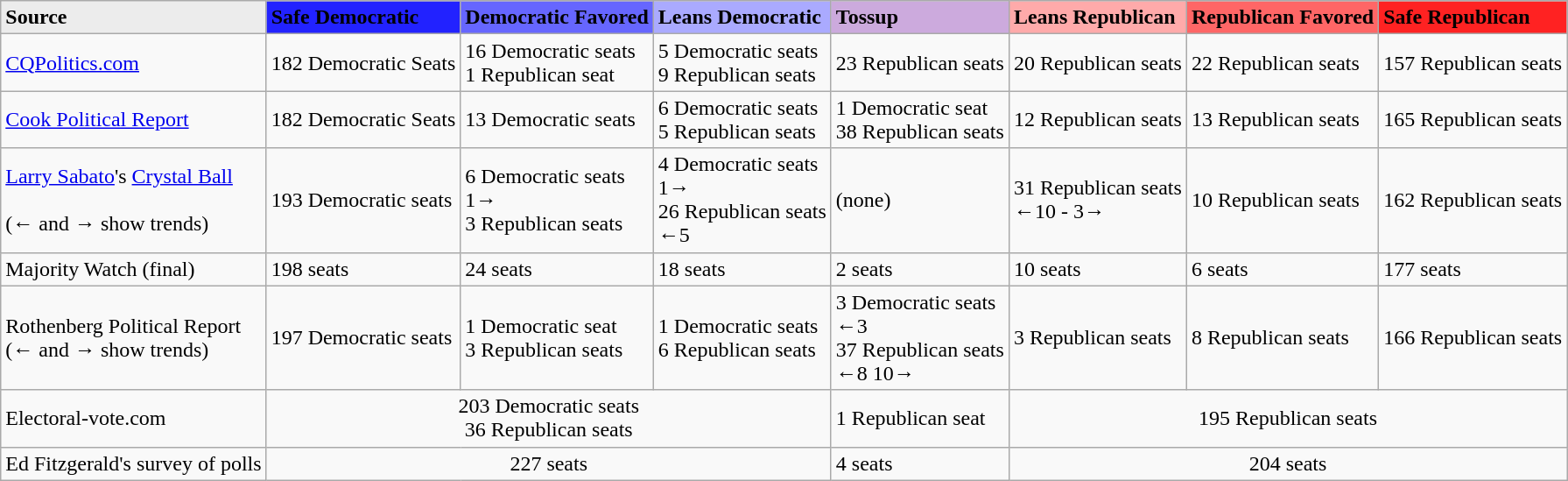<table class="wikitable">
<tr bgcolor="#ececec">
<td><strong>Source</strong></td>
<td bgcolor="#2222FF"><span><strong>Safe Democratic</strong></span></td>
<td bgcolor="#6666FF"><span><strong>Democratic Favored</strong></span></td>
<td bgcolor="#AAAAFF"><span><strong>Leans Democratic</strong></span></td>
<td bgcolor="#CCAADD"><span><strong>Tossup</strong></span></td>
<td bgcolor="#FFAAAA"><span><strong>Leans Republican</strong></span></td>
<td bgcolor="#FF6666"><span><strong>Republican Favored</strong></span></td>
<td bgcolor="#FF2222"><span><strong>Safe Republican</strong></span></td>
</tr>
<tr>
<td><a href='#'>CQPolitics.com</a> <br></td>
<td><span> 182 Democratic Seats</span></td>
<td><span> 16 Democratic seats</span> <br> <span> 1 Republican seat</span></td>
<td><span> 5 Democratic seats</span> <br> <span> 9 Republican seats</span></td>
<td><span> 23 Republican seats</span></td>
<td><span> 20 Republican seats</span></td>
<td><span> 22 Republican seats</span></td>
<td><span> 157 Republican seats</span></td>
</tr>
<tr>
<td><a href='#'>Cook Political Report</a><br></td>
<td><span> 182 Democratic Seats</span></td>
<td><span> 13 Democratic seats</span></td>
<td><span> 6 Democratic seats </span> <br> <span> 5 Republican seats</span></td>
<td><span> 1 Democratic seat </span> <br> <span> 38 Republican seats</span></td>
<td><span> 12 Republican seats</span></td>
<td><span> 13 Republican seats</span></td>
<td><span> 165 Republican seats</span></td>
</tr>
<tr>
<td><a href='#'>Larry Sabato</a>'s <a href='#'>Crystal Ball</a><br><br>(<span>←</span> and <span>→</span> show trends)</td>
<td><span>193 Democratic seats</span></td>
<td><span>6 Democratic seats<br>1</span><span>→<br>3 Republican seats</span></td>
<td><span>4 Democratic seats</span><br><span>1</span><span>→ </span><br><span>26 Republican seats</span><br><span>←</span><span>5</span></td>
<td>(none)</td>
<td><span>31 Republican seats</span><br><span>←</span><span>10 - 3→</span></td>
<td><span>10 Republican seats</span></td>
<td><span>162 Republican seats</span></td>
</tr>
<tr>
<td>Majority Watch (final)<br></td>
<td>198 seats</td>
<td>24 seats</td>
<td>18 seats</td>
<td>2 seats</td>
<td>10 seats</td>
<td>6 seats</td>
<td>177 seats</td>
</tr>
<tr>
<td>Rothenberg Political Report<br>(<span>←</span> and <span>→</span> show trends)<br></td>
<td><span>197 Democratic seats</span></td>
<td><span>1 Democratic seat</span> <br> <span> 3 Republican seats</span></td>
<td><span>1 Democratic seats</span> <br> <span> 6 Republican seats</span></td>
<td><span>3 Democratic seats</span> <br><span>←3</span><br> <span>37 Republican seats</span><br><span>←</span>8 <span>10→</span></td>
<td><span>3 Republican seats</span></td>
<td><span>8 Republican seats</span></td>
<td><span>166 Republican seats</span></td>
</tr>
<tr>
<td>Electoral-vote.com<br></td>
<td colspan="3" align="center"><span>203 Democratic seats</span><br><span> 36 Republican seats</span></td>
<td><span> 1 Republican seat</span></td>
<td colspan="3" align="center"><span> 195 Republican seats</span></td>
</tr>
<tr>
<td>Ed Fitzgerald's survey of polls<br></td>
<td colspan="3" align="center">227 seats</td>
<td>4 seats</td>
<td colspan="3" align="center">204 seats</td>
</tr>
</table>
